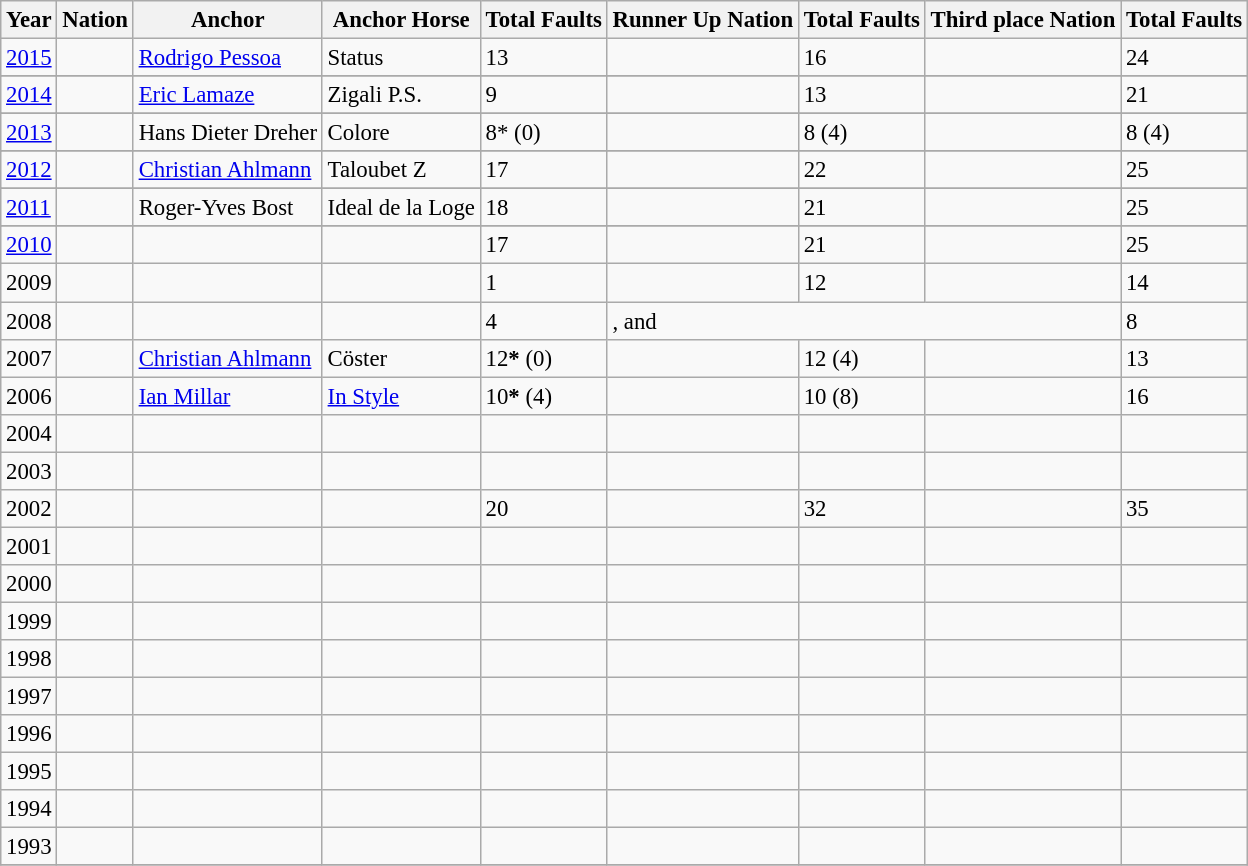<table class="wikitable" style="font-size: 95%;">
<tr>
<th>Year</th>
<th>Nation</th>
<th>Anchor</th>
<th>Anchor Horse</th>
<th>Total Faults</th>
<th>Runner Up Nation</th>
<th>Total Faults</th>
<th>Third place Nation</th>
<th>Total Faults</th>
</tr>
<tr>
<td><a href='#'>2015</a></td>
<td></td>
<td><a href='#'>Rodrigo Pessoa</a></td>
<td>Status</td>
<td>13</td>
<td></td>
<td>16</td>
<td></td>
<td>24</td>
</tr>
<tr>
</tr>
<tr>
<td><a href='#'>2014</a></td>
<td></td>
<td><a href='#'>Eric Lamaze</a></td>
<td>Zigali P.S.</td>
<td>9</td>
<td></td>
<td>13</td>
<td></td>
<td>21</td>
</tr>
<tr>
</tr>
<tr>
<td><a href='#'>2013</a></td>
<td></td>
<td>Hans Dieter Dreher</td>
<td>Colore</td>
<td>8* (0)</td>
<td></td>
<td>8 (4)</td>
<td></td>
<td>8 (4)</td>
</tr>
<tr>
</tr>
<tr>
<td><a href='#'>2012</a></td>
<td></td>
<td><a href='#'>Christian Ahlmann</a></td>
<td>Taloubet Z</td>
<td>17</td>
<td></td>
<td>22</td>
<td></td>
<td>25</td>
</tr>
<tr>
</tr>
<tr>
<td><a href='#'>2011</a></td>
<td></td>
<td>Roger-Yves Bost</td>
<td>Ideal de la Loge</td>
<td>18</td>
<td></td>
<td>21</td>
<td></td>
<td>25</td>
</tr>
<tr>
</tr>
<tr>
<td><a href='#'>2010</a></td>
<td></td>
<td></td>
<td></td>
<td>17</td>
<td></td>
<td>21</td>
<td></td>
<td>25</td>
</tr>
<tr>
<td>2009</td>
<td></td>
<td></td>
<td></td>
<td>1</td>
<td></td>
<td>12</td>
<td></td>
<td>14</td>
</tr>
<tr>
<td>2008</td>
<td></td>
<td></td>
<td></td>
<td>4</td>
<td colspan=3>,  and </td>
<td>8</td>
</tr>
<tr>
<td>2007</td>
<td></td>
<td><a href='#'>Christian Ahlmann</a></td>
<td>Cöster</td>
<td>12<strong>*</strong> (0)</td>
<td></td>
<td>12 (4)</td>
<td></td>
<td>13</td>
</tr>
<tr>
<td>2006</td>
<td></td>
<td><a href='#'>Ian Millar</a></td>
<td><a href='#'>In Style</a></td>
<td>10<strong>*</strong> (4)</td>
<td></td>
<td>10 (8)</td>
<td></td>
<td>16</td>
</tr>
<tr>
<td>2004</td>
<td></td>
<td></td>
<td></td>
<td></td>
<td></td>
<td></td>
<td></td>
<td></td>
</tr>
<tr>
<td>2003</td>
<td></td>
<td></td>
<td></td>
<td></td>
<td></td>
<td></td>
<td></td>
<td></td>
</tr>
<tr>
<td>2002</td>
<td></td>
<td></td>
<td></td>
<td>20</td>
<td></td>
<td>32</td>
<td></td>
<td>35</td>
</tr>
<tr>
<td>2001</td>
<td></td>
<td></td>
<td></td>
<td></td>
<td></td>
<td></td>
<td></td>
<td></td>
</tr>
<tr>
<td>2000</td>
<td></td>
<td></td>
<td></td>
<td></td>
<td></td>
<td></td>
<td></td>
<td></td>
</tr>
<tr>
<td>1999</td>
<td></td>
<td></td>
<td></td>
<td></td>
<td></td>
<td></td>
<td></td>
<td></td>
</tr>
<tr>
<td>1998</td>
<td></td>
<td></td>
<td></td>
<td></td>
<td></td>
<td></td>
<td></td>
<td></td>
</tr>
<tr>
<td>1997</td>
<td></td>
<td></td>
<td></td>
<td></td>
<td></td>
<td></td>
<td></td>
<td></td>
</tr>
<tr>
<td>1996</td>
<td></td>
<td></td>
<td></td>
<td></td>
<td></td>
<td></td>
<td></td>
<td></td>
</tr>
<tr>
<td>1995</td>
<td></td>
<td></td>
<td></td>
<td></td>
<td></td>
<td></td>
<td></td>
<td></td>
</tr>
<tr>
<td>1994</td>
<td></td>
<td></td>
<td></td>
<td></td>
<td></td>
<td></td>
<td></td>
<td></td>
</tr>
<tr>
<td>1993</td>
<td></td>
<td></td>
<td></td>
<td></td>
<td></td>
<td></td>
<td></td>
<td></td>
</tr>
<tr>
</tr>
</table>
